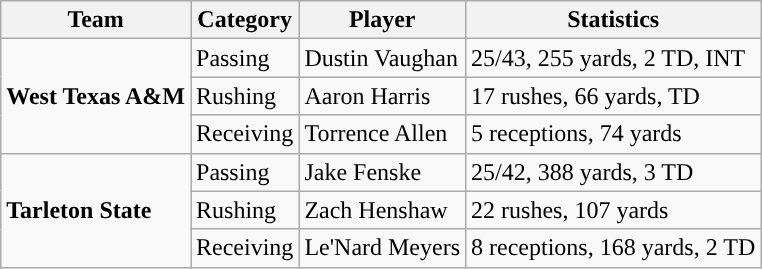<table class="wikitable" style="float: left;">
<tr>
<th>Team</th>
<th>Category</th>
<th>Player</th>
<th>Statistics</th>
</tr>
<tr>
<td rowspan=3><strong>West Texas A&M</strong></td>
<td>Passing</td>
<td>Dustin Vaughan</td>
<td>25/43, 255 yards, 2 TD, INT</td>
</tr>
<tr>
<td>Rushing</td>
<td>Aaron Harris</td>
<td>17 rushes, 66 yards, TD</td>
</tr>
<tr>
<td>Receiving</td>
<td>Torrence Allen</td>
<td>5 receptions, 74 yards</td>
</tr>
<tr>
<td rowspan=3><strong>Tarleton State</strong></td>
<td>Passing</td>
<td>Jake Fenske</td>
<td>25/42, 388 yards, 3 TD</td>
</tr>
<tr>
<td>Rushing</td>
<td>Zach Henshaw</td>
<td>22 rushes, 107 yards</td>
</tr>
<tr>
<td>Receiving</td>
<td>Le'Nard Meyers</td>
<td>8 receptions, 168 yards, 2 TD</td>
</tr>
</table>
